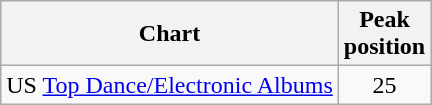<table class="wikitable">
<tr>
<th>Chart</th>
<th>Peak<br>position</th>
</tr>
<tr>
<td>US <a href='#'>Top Dance/Electronic Albums</a></td>
<td align="center">25</td>
</tr>
</table>
